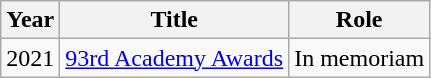<table class="wikitable">
<tr>
<th>Year</th>
<th>Title</th>
<th>Role</th>
</tr>
<tr>
<td>2021</td>
<td><a href='#'>93rd Academy Awards</a></td>
<td>In memoriam</td>
</tr>
</table>
